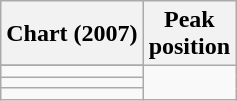<table class="wikitable sortable">
<tr>
<th align="left">Chart (2007)</th>
<th align="center">Peak<br>position</th>
</tr>
<tr>
</tr>
<tr>
<td></td>
</tr>
<tr>
<td></td>
</tr>
<tr>
<td></td>
</tr>
</table>
